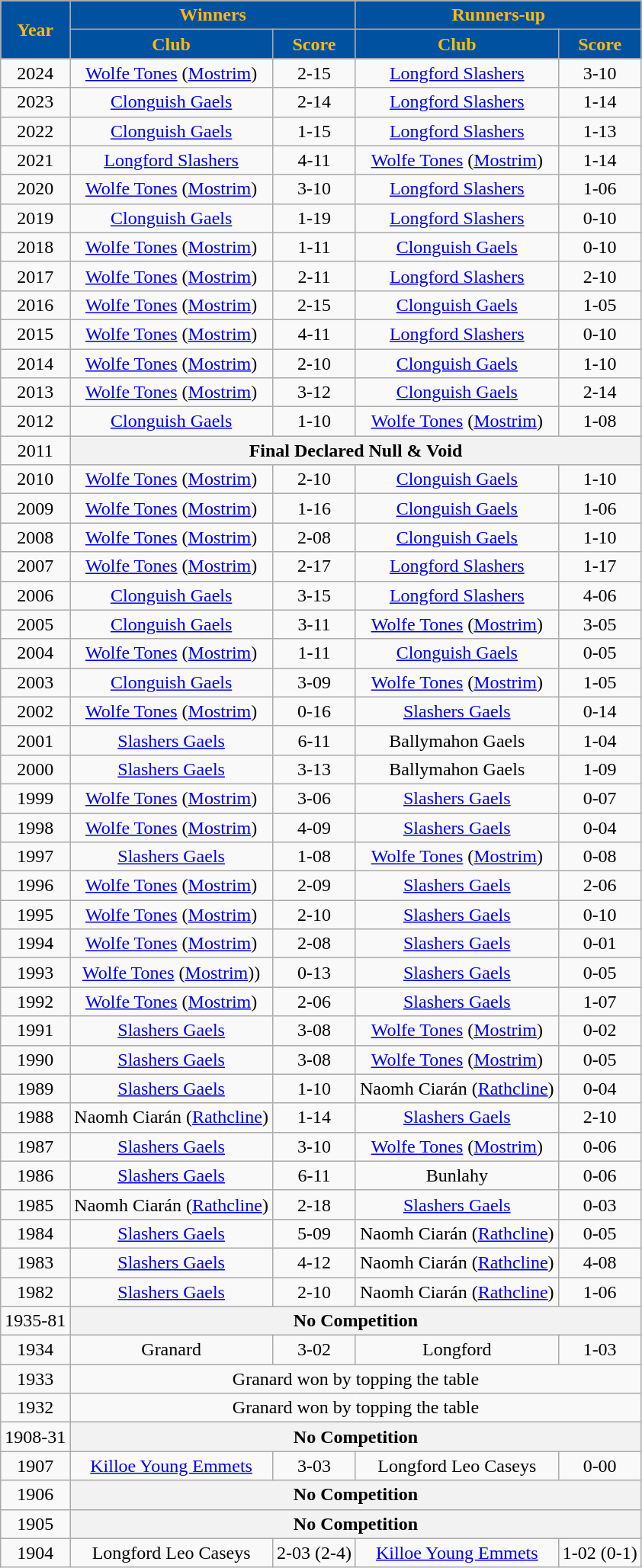<table class="wikitable sortable" style="text-align:center;">
<tr>
<th rowspan="2" style="background:#00519f; color:#fdb913;"><strong>Year</strong></th>
<th colspan="2" style="background:#00519f; color:#fdb913;"><strong>Winners</strong></th>
<th colspan="2" style="background:#00519f; color:#fdb913;"><strong>Runners-up</strong></th>
</tr>
<tr>
<th style="background:#00519f; color:#fdb913;"><strong>Club</strong></th>
<th style="background:#00519f; color:#fdb913;"><strong>Score</strong></th>
<th style="background:#00519f; color:#fdb913;"><strong>Club</strong></th>
<th style="background:#00519f; color:#fdb913;"><strong>Score</strong></th>
</tr>
<tr>
<td>2024</td>
<td><a href='#'>Wolfe Tones</a> (<a href='#'>Mostrim</a>)</td>
<td>2-15</td>
<td><a href='#'>Longford Slashers</a></td>
<td>3-10</td>
</tr>
<tr>
<td>2023</td>
<td><a href='#'>Clonguish Gaels</a></td>
<td>2-14</td>
<td><a href='#'>Longford Slashers</a></td>
<td>1-14</td>
</tr>
<tr>
<td>2022</td>
<td><a href='#'>Clonguish Gaels</a></td>
<td>1-15</td>
<td><a href='#'>Longford Slashers</a></td>
<td>1-13</td>
</tr>
<tr>
<td>2021</td>
<td><a href='#'>Longford Slashers</a></td>
<td>4-11</td>
<td><a href='#'>Wolfe Tones</a> (<a href='#'>Mostrim</a>)</td>
<td>1-14</td>
</tr>
<tr>
<td>2020</td>
<td><a href='#'>Wolfe Tones</a> (<a href='#'>Mostrim</a>)</td>
<td>3-10</td>
<td><a href='#'>Longford Slashers</a></td>
<td>1-06</td>
</tr>
<tr>
<td>2019</td>
<td><a href='#'>Clonguish Gaels</a></td>
<td>1-19</td>
<td><a href='#'>Longford Slashers</a></td>
<td>0-10</td>
</tr>
<tr>
<td>2018</td>
<td><a href='#'>Wolfe Tones</a> (<a href='#'>Mostrim</a>)</td>
<td>1-11</td>
<td><a href='#'>Clonguish Gaels</a></td>
<td>0-10</td>
</tr>
<tr>
<td>2017</td>
<td><a href='#'>Wolfe Tones</a> (<a href='#'>Mostrim</a>)</td>
<td>2-11</td>
<td><a href='#'>Longford Slashers</a></td>
<td>2-10</td>
</tr>
<tr>
<td>2016</td>
<td><a href='#'>Wolfe Tones</a> (<a href='#'>Mostrim</a>)</td>
<td>2-15</td>
<td><a href='#'>Clonguish Gaels</a></td>
<td>1-05</td>
</tr>
<tr>
<td>2015</td>
<td><a href='#'>Wolfe Tones</a> (<a href='#'>Mostrim</a>)</td>
<td>4-11</td>
<td><a href='#'>Longford Slashers</a></td>
<td>0-10</td>
</tr>
<tr>
<td>2014</td>
<td><a href='#'>Wolfe Tones</a> (<a href='#'>Mostrim</a>)</td>
<td>2-10</td>
<td><a href='#'>Clonguish Gaels</a></td>
<td>1-10</td>
</tr>
<tr>
<td>2013</td>
<td><a href='#'>Wolfe Tones</a> (<a href='#'>Mostrim</a>)</td>
<td>3-12</td>
<td><a href='#'>Clonguish Gaels</a></td>
<td>2-14</td>
</tr>
<tr>
<td>2012</td>
<td><a href='#'>Clonguish Gaels</a></td>
<td>1-10</td>
<td><a href='#'>Wolfe Tones</a> (<a href='#'>Mostrim</a>)</td>
<td>1-08</td>
</tr>
<tr>
<td>2011</td>
<th colspan=4 align=center><strong>Final Declared Null & Void</strong></th>
</tr>
<tr>
<td>2010</td>
<td><a href='#'>Wolfe Tones</a> (<a href='#'>Mostrim</a>)</td>
<td>2-10</td>
<td><a href='#'>Clonguish Gaels</a></td>
<td>1-10</td>
</tr>
<tr>
<td>2009</td>
<td><a href='#'>Wolfe Tones</a> (<a href='#'>Mostrim</a>)</td>
<td>1-16</td>
<td><a href='#'>Clonguish Gaels</a></td>
<td>1-06</td>
</tr>
<tr>
<td>2008</td>
<td><a href='#'>Wolfe Tones</a> (<a href='#'>Mostrim</a>)</td>
<td>2-08</td>
<td><a href='#'>Clonguish Gaels</a></td>
<td>1-10</td>
</tr>
<tr>
<td>2007</td>
<td><a href='#'>Wolfe Tones</a> (<a href='#'>Mostrim</a>)</td>
<td>2-17</td>
<td><a href='#'>Longford Slashers</a></td>
<td>1-17</td>
</tr>
<tr>
<td>2006</td>
<td><a href='#'>Clonguish Gaels</a></td>
<td>3-15</td>
<td><a href='#'>Longford Slashers</a></td>
<td>4-06</td>
</tr>
<tr>
<td>2005</td>
<td><a href='#'>Clonguish Gaels</a></td>
<td>3-11</td>
<td><a href='#'>Wolfe Tones</a> (<a href='#'>Mostrim</a>)</td>
<td>3-05</td>
</tr>
<tr>
<td>2004</td>
<td><a href='#'>Wolfe Tones</a> (<a href='#'>Mostrim</a>)</td>
<td>1-11</td>
<td><a href='#'>Clonguish Gaels</a></td>
<td>0-05</td>
</tr>
<tr>
<td>2003</td>
<td><a href='#'>Clonguish Gaels</a></td>
<td>3-09</td>
<td><a href='#'>Wolfe Tones</a> (<a href='#'>Mostrim</a>)</td>
<td>1-05</td>
</tr>
<tr>
<td>2002</td>
<td><a href='#'>Wolfe Tones</a> (<a href='#'>Mostrim</a>)</td>
<td>0-16</td>
<td><a href='#'>Slashers Gaels</a></td>
<td>0-14</td>
</tr>
<tr>
<td>2001</td>
<td><a href='#'>Slashers Gaels</a></td>
<td>6-11</td>
<td>Ballymahon Gaels</td>
<td>1-04</td>
</tr>
<tr>
<td>2000</td>
<td><a href='#'>Slashers Gaels</a></td>
<td>3-13</td>
<td>Ballymahon Gaels</td>
<td>1-09</td>
</tr>
<tr>
<td>1999</td>
<td><a href='#'>Wolfe Tones</a> (<a href='#'>Mostrim</a>)</td>
<td>3-06</td>
<td><a href='#'>Slashers Gaels</a></td>
<td>0-07</td>
</tr>
<tr>
<td>1998</td>
<td><a href='#'>Wolfe Tones</a> (<a href='#'>Mostrim</a>)</td>
<td>4-09</td>
<td><a href='#'>Slashers Gaels</a></td>
<td>0-04</td>
</tr>
<tr>
<td>1997</td>
<td><a href='#'>Slashers Gaels</a></td>
<td>1-08</td>
<td><a href='#'>Wolfe Tones</a> (<a href='#'>Mostrim</a>)</td>
<td>0-08</td>
</tr>
<tr>
<td>1996</td>
<td><a href='#'>Wolfe Tones</a> (<a href='#'>Mostrim</a>)</td>
<td>2-09</td>
<td><a href='#'>Slashers Gaels</a></td>
<td>2-06</td>
</tr>
<tr>
<td>1995</td>
<td><a href='#'>Wolfe Tones</a> (<a href='#'>Mostrim</a>)</td>
<td>2-10</td>
<td><a href='#'>Slashers Gaels</a></td>
<td>0-10</td>
</tr>
<tr>
<td>1994</td>
<td><a href='#'>Wolfe Tones</a> (<a href='#'>Mostrim</a>)</td>
<td>2-08</td>
<td><a href='#'>Slashers Gaels</a></td>
<td>0-01</td>
</tr>
<tr>
<td>1993</td>
<td><a href='#'>Wolfe Tones</a> (<a href='#'>Mostrim</a>))</td>
<td>0-13</td>
<td><a href='#'>Slashers Gaels</a></td>
<td>0-05</td>
</tr>
<tr>
<td>1992</td>
<td><a href='#'>Wolfe Tones</a> (<a href='#'>Mostrim</a>)</td>
<td>2-06</td>
<td><a href='#'>Slashers Gaels</a></td>
<td>1-07</td>
</tr>
<tr>
<td>1991</td>
<td><a href='#'>Slashers Gaels</a></td>
<td>3-08</td>
<td><a href='#'>Wolfe Tones</a> (<a href='#'>Mostrim</a>)</td>
<td>0-02</td>
</tr>
<tr>
<td>1990</td>
<td><a href='#'>Slashers Gaels</a></td>
<td>3-08</td>
<td><a href='#'>Wolfe Tones</a> (<a href='#'>Mostrim</a>)</td>
<td>0-05</td>
</tr>
<tr>
<td>1989</td>
<td><a href='#'>Slashers Gaels</a></td>
<td>1-10</td>
<td>Naomh Ciarán (<a href='#'>Rathcline</a>)</td>
<td>0-04</td>
</tr>
<tr>
<td>1988</td>
<td>Naomh Ciarán (<a href='#'>Rathcline</a>)</td>
<td>1-14</td>
<td><a href='#'>Slashers Gaels</a></td>
<td>2-10</td>
</tr>
<tr>
<td>1987</td>
<td><a href='#'>Slashers Gaels</a></td>
<td>3-10</td>
<td><a href='#'>Wolfe Tones</a> (<a href='#'>Mostrim</a>)</td>
<td>0-06</td>
</tr>
<tr>
<td>1986</td>
<td><a href='#'>Slashers Gaels</a></td>
<td>6-11</td>
<td>Bunlahy</td>
<td>0-06</td>
</tr>
<tr>
<td>1985</td>
<td>Naomh Ciarán (<a href='#'>Rathcline</a>)</td>
<td>2-18</td>
<td><a href='#'>Slashers Gaels</a></td>
<td>0-03</td>
</tr>
<tr>
<td>1984</td>
<td><a href='#'>Slashers Gaels</a></td>
<td>5-09</td>
<td>Naomh Ciarán (<a href='#'>Rathcline</a>)</td>
<td>0-05</td>
</tr>
<tr>
<td>1983</td>
<td><a href='#'>Slashers Gaels</a></td>
<td>4-12</td>
<td>Naomh Ciarán (<a href='#'>Rathcline</a>)</td>
<td>4-08</td>
</tr>
<tr>
<td>1982</td>
<td><a href='#'>Slashers Gaels</a></td>
<td>2-10</td>
<td>Naomh Ciarán (<a href='#'>Rathcline</a>)</td>
<td>1-06</td>
</tr>
<tr>
<td>1935-81</td>
<th colspan=4 align=center><strong>No Competition</strong></th>
</tr>
<tr>
<td>1934</td>
<td>Granard</td>
<td>3-02</td>
<td>Longford</td>
<td>1-03</td>
</tr>
<tr>
<td>1933</td>
<td colspan=4 align=center>Granard won by topping the table</td>
</tr>
<tr>
<td>1932</td>
<td colspan=4 align=center>Granard won by topping the table</td>
</tr>
<tr>
<td>1908-31</td>
<th colspan=4 align=center><strong>No Competition</strong></th>
</tr>
<tr>
<td>1907</td>
<td><a href='#'>Killoe Young Emmets</a></td>
<td>3-03</td>
<td>Longford Leo Caseys</td>
<td>0-00</td>
</tr>
<tr>
<td>1906</td>
<th colspan=4 align=center><strong>No Competition</strong></th>
</tr>
<tr>
<td>1905</td>
<th colspan=4 align=center><strong>No Competition</strong></th>
</tr>
<tr>
<td>1904</td>
<td>Longford Leo Caseys</td>
<td>2-03 (2-4)</td>
<td><a href='#'>Killoe Young Emmets</a></td>
<td>1-02 (0-1)</td>
</tr>
</table>
